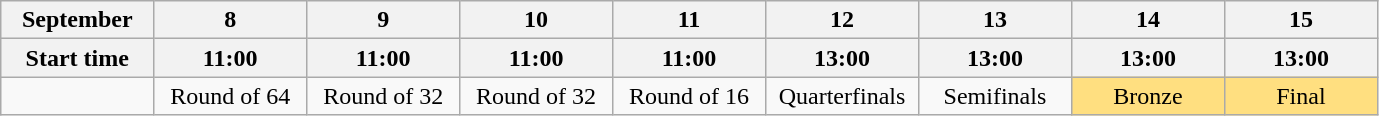<table class="wikitable" style="text-align:center">
<tr>
<th width=10%>September</th>
<th width=10%>8</th>
<th width=10%>9</th>
<th width=10%>10</th>
<th width=10%>11</th>
<th width=10%>12</th>
<th width=10%>13</th>
<th width=10%>14</th>
<th width=10%>15</th>
</tr>
<tr>
<th>Start time</th>
<th>11:00</th>
<th>11:00</th>
<th>11:00</th>
<th>11:00</th>
<th>13:00</th>
<th>13:00</th>
<th>13:00</th>
<th>13:00</th>
</tr>
<tr>
<td></td>
<td>Round of 64</td>
<td>Round of 32</td>
<td>Round of 32</td>
<td>Round of 16</td>
<td>Quarterfinals</td>
<td>Semifinals</td>
<td bgcolor="FFDF80">Bronze</td>
<td bgcolor="FFDF80">Final</td>
</tr>
</table>
